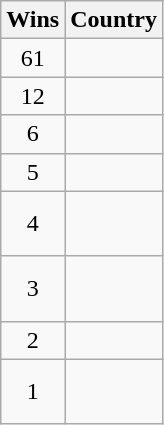<table class="wikitable">
<tr>
<th>Wins</th>
<th>Country</th>
</tr>
<tr>
<td align=center>61</td>
<td></td>
</tr>
<tr>
<td align=center>12</td>
<td></td>
</tr>
<tr>
<td align=center>6</td>
<td></td>
</tr>
<tr>
<td align=center>5</td>
<td></td>
</tr>
<tr>
<td align=center>4</td>
<td><br> <br> </td>
</tr>
<tr>
<td align=center>3</td>
<td><br> <br> </td>
</tr>
<tr>
<td align=center>2</td>
<td><br>  </td>
</tr>
<tr>
<td align=center>1</td>
<td><br> <br> </td>
</tr>
</table>
